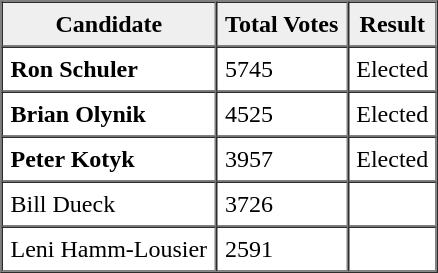<table border="1" cellpadding="5" cellspacing="0">
<tr>
<th scope="col" style="background:#efefef;">Candidate</th>
<th scope="col" style="background:#efefef;">Total Votes</th>
<th scope="col" style="background:#efefef;">Result</th>
</tr>
<tr>
<td><strong>Ron Schuler</strong></td>
<td>5745</td>
<td>Elected</td>
</tr>
<tr>
<td><strong>Brian Olynik</strong></td>
<td>4525</td>
<td>Elected</td>
</tr>
<tr>
<td><strong>Peter Kotyk</strong></td>
<td>3957</td>
<td>Elected</td>
</tr>
<tr>
<td>Bill Dueck</td>
<td>3726</td>
<td></td>
</tr>
<tr>
<td>Leni Hamm-Lousier</td>
<td>2591</td>
<td></td>
</tr>
</table>
